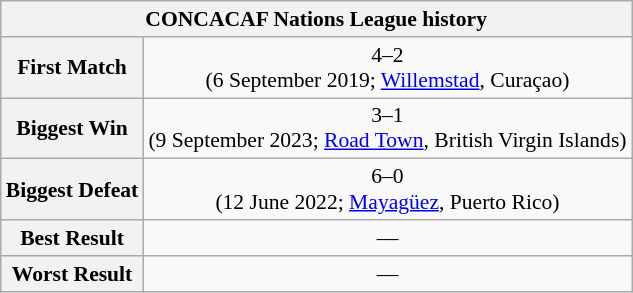<table class="wikitable collapsible collapsed" style="text-align: center;font-size:90%;">
<tr>
<th colspan=2>CONCACAF Nations League history</th>
</tr>
<tr>
<th>First Match</th>
<td> 4–2 <br>(6 September 2019; <a href='#'>Willemstad</a>, Curaçao)</td>
</tr>
<tr>
<th>Biggest Win</th>
<td> 3–1 <br>(9 September 2023; <a href='#'>Road Town</a>, British Virgin Islands)</td>
</tr>
<tr>
<th>Biggest Defeat</th>
<td> 6–0 <br>(12 June 2022; <a href='#'>Mayagüez</a>, Puerto Rico)</td>
</tr>
<tr>
<th>Best Result</th>
<td>—</td>
</tr>
<tr>
<th>Worst Result</th>
<td>—</td>
</tr>
</table>
